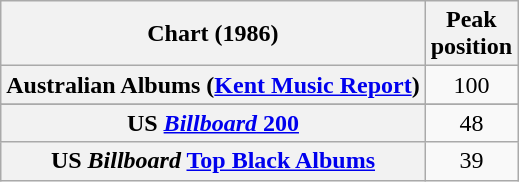<table class="wikitable sortable plainrowheaders">
<tr>
<th scope="col">Chart (1986)</th>
<th scope="col">Peak<br>position</th>
</tr>
<tr>
<th scope="row">Australian Albums (<a href='#'>Kent Music Report</a>)</th>
<td style="text-align:center;">100</td>
</tr>
<tr>
</tr>
<tr>
<th scope="row">US <a href='#'><em>Billboard</em> 200</a></th>
<td align="center">48</td>
</tr>
<tr>
<th scope="row">US <em>Billboard</em> <a href='#'>Top Black Albums</a></th>
<td align="center">39</td>
</tr>
</table>
